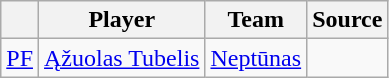<table class="wikitable" style="text-align: center">
<tr>
<th align="center"></th>
<th align="center">Player</th>
<th align="center">Team</th>
<th align="center">Source</th>
</tr>
<tr>
<td align=center><a href='#'>PF</a></td>
<td> <a href='#'>Ąžuolas Tubelis</a></td>
<td><a href='#'>Neptūnas</a></td>
<td></td>
</tr>
</table>
